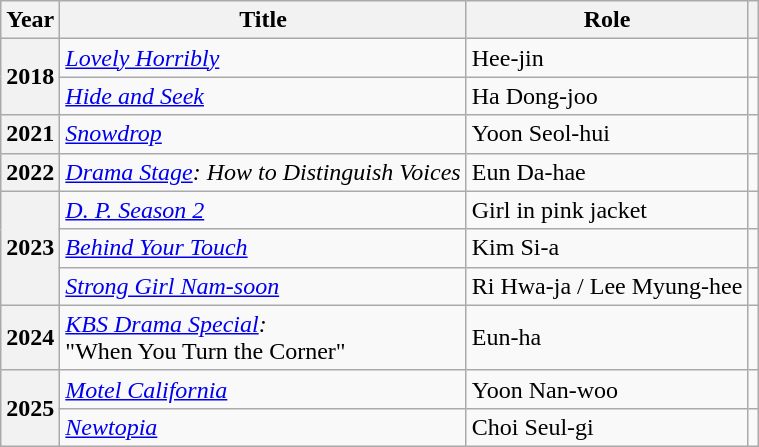<table class="wikitable plainrowheaders sortable">
<tr>
<th scope="col">Year</th>
<th scope="col">Title</th>
<th scope="col">Role</th>
<th scope="col" class="unsortable"></th>
</tr>
<tr>
<th scope="row" rowspan="2">2018</th>
<td><em><a href='#'>Lovely Horribly</a></em></td>
<td>Hee-jin</td>
<td style="text-align:center"></td>
</tr>
<tr>
<td><em><a href='#'>Hide and Seek</a></em></td>
<td>Ha Dong-joo</td>
<td style="text-align:center"></td>
</tr>
<tr>
<th scope="row">2021</th>
<td><em><a href='#'>Snowdrop</a></em></td>
<td>Yoon Seol-hui</td>
<td style="text-align:center"></td>
</tr>
<tr>
<th scope="row">2022</th>
<td><em><a href='#'>Drama Stage</a>: How to Distinguish Voices</em></td>
<td>Eun Da-hae</td>
<td style="text-align:center"></td>
</tr>
<tr>
<th scope="row" rowspan="3">2023</th>
<td><em><a href='#'>D. P. Season 2</a></em></td>
<td>Girl in pink jacket</td>
<td style="text-align:center"></td>
</tr>
<tr>
<td><em><a href='#'>Behind Your Touch</a></em></td>
<td>Kim Si-a</td>
<td style="text-align:center"></td>
</tr>
<tr>
<td><em><a href='#'>Strong Girl Nam-soon</a></em></td>
<td>Ri Hwa-ja / Lee Myung-hee</td>
<td style="text-align:center"></td>
</tr>
<tr>
<th scope="row">2024</th>
<td><em><a href='#'>KBS Drama Special</a>:</em><br>"When You Turn the Corner"</td>
<td>Eun-ha</td>
<td style="text-align:center"></td>
</tr>
<tr>
<th scope="row" rowspan="2">2025</th>
<td><em><a href='#'>Motel California</a></em></td>
<td>Yoon Nan-woo</td>
<td style="text-align:center"></td>
</tr>
<tr>
<td><em><a href='#'>Newtopia</a></em></td>
<td>Choi Seul-gi</td>
<td style="text-align:center"></td>
</tr>
</table>
